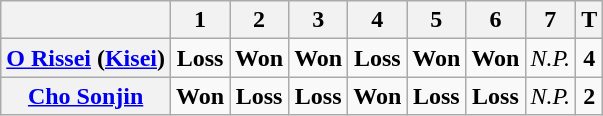<table class="wikitable" style="text-align:center;">
<tr>
<th></th>
<th>1</th>
<th>2</th>
<th>3</th>
<th>4</th>
<th>5</th>
<th>6</th>
<th>7</th>
<th>T</th>
</tr>
<tr>
<th><a href='#'>O Rissei</a> (<a href='#'>Kisei</a>)</th>
<td><strong>Loss</strong></td>
<td><strong>Won</strong></td>
<td><strong>Won</strong></td>
<td><strong>Loss</strong></td>
<td><strong>Won</strong></td>
<td><strong>Won</strong></td>
<td><em>N.P.</em></td>
<td><strong>4</strong></td>
</tr>
<tr>
<th><a href='#'>Cho Sonjin</a></th>
<td><strong>Won</strong></td>
<td><strong>Loss</strong></td>
<td><strong>Loss</strong></td>
<td><strong>Won</strong></td>
<td><strong>Loss</strong></td>
<td><strong>Loss</strong></td>
<td><em>N.P.</em></td>
<td><strong>2</strong></td>
</tr>
</table>
